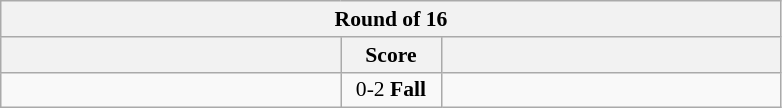<table class="wikitable" style="text-align: center; font-size:90% ">
<tr>
<th colspan=3>Round of 16</th>
</tr>
<tr>
<th align="right" width=220></th>
<th width="60">Score</th>
<th align="left" width=220></th>
</tr>
<tr>
<td align=left></td>
<td align=center>0-2 <strong>Fall</strong></td>
<td align=left><strong></strong></td>
</tr>
</table>
